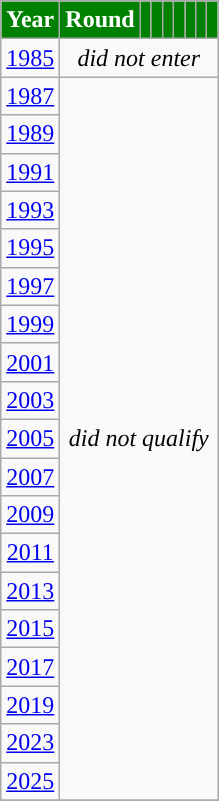<table class="wikitable" style="text-align:center;">
<tr>
<th style="background-color:#008000; color:white; ">Year</th>
<th style="background-color:#008000; color:white; ">Round</th>
<th style="background-color:#008000; color:white; "></th>
<th style="background-color:#008000; color:white; "></th>
<th style="background-color:#008000; color:white; "></th>
<th style="background-color:#008000; color:white; "></th>
<th style="background-color:#008000; color:white; "></th>
<th style="background-color:#008000; color:white; "></th>
<th style="background-color:#008000; color:white; "></th>
</tr>
<tr>
<td> <a href='#'>1985</a></td>
<td colspan=8><em>did not enter</em></td>
</tr>
<tr>
<td> <a href='#'>1987</a></td>
<td colspan=8 rowspan=19><em>did not qualify</em></td>
</tr>
<tr>
<td> <a href='#'>1989</a></td>
</tr>
<tr>
<td> <a href='#'>1991</a></td>
</tr>
<tr>
<td> <a href='#'>1993</a></td>
</tr>
<tr>
<td> <a href='#'>1995</a></td>
</tr>
<tr>
<td> <a href='#'>1997</a></td>
</tr>
<tr>
<td> <a href='#'>1999</a></td>
</tr>
<tr>
<td> <a href='#'>2001</a></td>
</tr>
<tr>
<td> <a href='#'>2003</a></td>
</tr>
<tr>
<td> <a href='#'>2005</a></td>
</tr>
<tr>
<td> <a href='#'>2007</a></td>
</tr>
<tr>
<td> <a href='#'>2009</a></td>
</tr>
<tr>
<td> <a href='#'>2011</a></td>
</tr>
<tr>
<td> <a href='#'>2013</a></td>
</tr>
<tr>
<td> <a href='#'>2015</a></td>
</tr>
<tr>
<td> <a href='#'>2017</a></td>
</tr>
<tr>
<td> <a href='#'>2019</a></td>
</tr>
<tr>
<td> <a href='#'>2023</a></td>
</tr>
<tr>
<td> <a href='#'>2025</a></td>
</tr>
<tr>
</tr>
</table>
